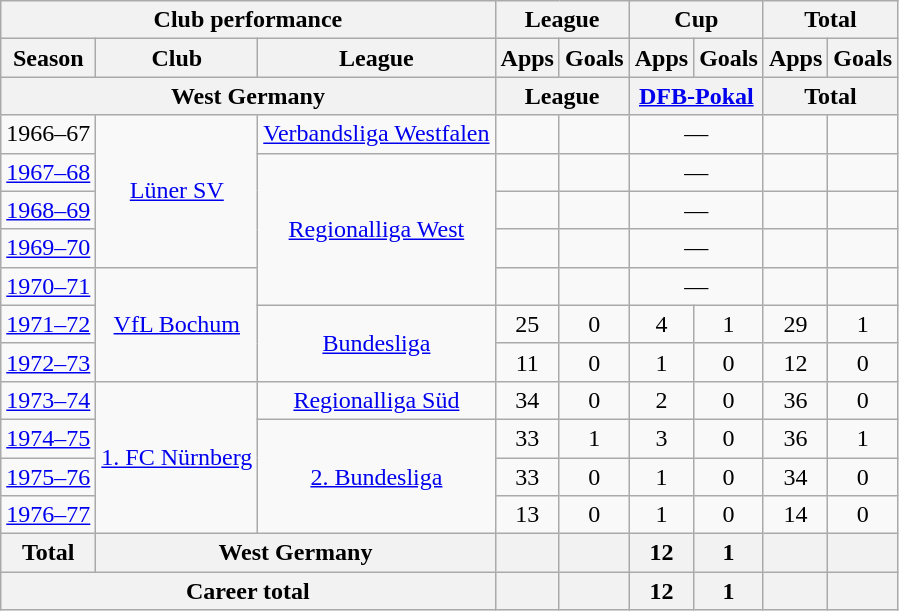<table class="wikitable" style="text-align:center">
<tr>
<th colspan=3>Club performance</th>
<th colspan=2>League</th>
<th colspan=2>Cup</th>
<th colspan=2>Total</th>
</tr>
<tr>
<th>Season</th>
<th>Club</th>
<th>League</th>
<th>Apps</th>
<th>Goals</th>
<th>Apps</th>
<th>Goals</th>
<th>Apps</th>
<th>Goals</th>
</tr>
<tr>
<th colspan=3>West Germany</th>
<th colspan=2>League</th>
<th colspan=2><a href='#'>DFB-Pokal</a></th>
<th colspan=2>Total</th>
</tr>
<tr>
<td>1966–67</td>
<td rowspan="4"><a href='#'>Lüner SV</a></td>
<td><a href='#'>Verbandsliga Westfalen</a></td>
<td></td>
<td></td>
<td colspan="2">—</td>
<td></td>
<td></td>
</tr>
<tr>
<td><a href='#'>1967–68</a></td>
<td rowspan="4"><a href='#'>Regionalliga West</a></td>
<td></td>
<td></td>
<td colspan="2">—</td>
<td></td>
<td></td>
</tr>
<tr>
<td><a href='#'>1968–69</a></td>
<td></td>
<td></td>
<td colspan="2">—</td>
<td></td>
<td></td>
</tr>
<tr>
<td><a href='#'>1969–70</a></td>
<td></td>
<td></td>
<td colspan="2">—</td>
<td></td>
<td></td>
</tr>
<tr>
<td><a href='#'>1970–71</a></td>
<td rowspan="3"><a href='#'>VfL Bochum</a></td>
<td></td>
<td></td>
<td colspan="2">—</td>
<td></td>
<td></td>
</tr>
<tr>
<td><a href='#'>1971–72</a></td>
<td rowspan="2"><a href='#'>Bundesliga</a></td>
<td>25</td>
<td>0</td>
<td>4</td>
<td>1</td>
<td>29</td>
<td>1</td>
</tr>
<tr>
<td><a href='#'>1972–73</a></td>
<td>11</td>
<td>0</td>
<td>1</td>
<td>0</td>
<td>12</td>
<td>0</td>
</tr>
<tr>
<td><a href='#'>1973–74</a></td>
<td rowspan="4"><a href='#'>1. FC Nürnberg</a></td>
<td><a href='#'>Regionalliga Süd</a></td>
<td>34</td>
<td>0</td>
<td>2</td>
<td>0</td>
<td>36</td>
<td>0</td>
</tr>
<tr>
<td><a href='#'>1974–75</a></td>
<td rowspan="3"><a href='#'>2. Bundesliga</a></td>
<td>33</td>
<td>1</td>
<td>3</td>
<td>0</td>
<td>36</td>
<td>1</td>
</tr>
<tr>
<td><a href='#'>1975–76</a></td>
<td>33</td>
<td>0</td>
<td>1</td>
<td>0</td>
<td>34</td>
<td>0</td>
</tr>
<tr>
<td><a href='#'>1976–77</a></td>
<td>13</td>
<td>0</td>
<td>1</td>
<td>0</td>
<td>14</td>
<td>0</td>
</tr>
<tr>
<th rowspan=1>Total</th>
<th colspan=2>West Germany</th>
<th></th>
<th></th>
<th>12</th>
<th>1</th>
<th></th>
<th></th>
</tr>
<tr>
<th colspan=3>Career total</th>
<th></th>
<th></th>
<th>12</th>
<th>1</th>
<th></th>
<th></th>
</tr>
</table>
